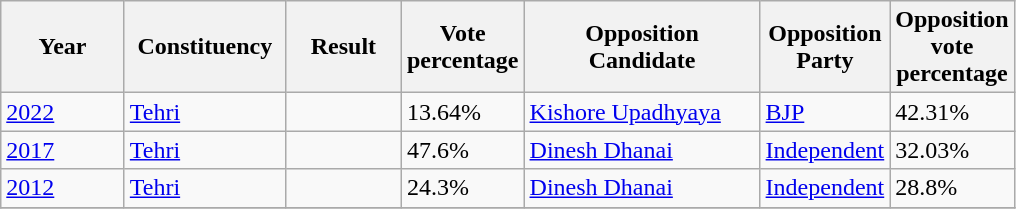<table class="sortable wikitable">
<tr>
<th width=75>Year</th>
<th width=100>Constituency</th>
<th width=70>Result</th>
<th width=70>Vote percentage</th>
<th width=150>Opposition Candidate</th>
<th width=70>Opposition Party</th>
<th width=70>Opposition vote percentage</th>
</tr>
<tr>
<td><a href='#'>2022</a></td>
<td><a href='#'>Tehri</a></td>
<td></td>
<td>13.64%</td>
<td><a href='#'>Kishore Upadhyaya</a></td>
<td><a href='#'>BJP</a></td>
<td>42.31%</td>
</tr>
<tr>
<td><a href='#'>2017</a></td>
<td><a href='#'>Tehri</a></td>
<td></td>
<td>47.6%</td>
<td><a href='#'>Dinesh Dhanai</a></td>
<td><a href='#'>Independent</a></td>
<td>32.03%</td>
</tr>
<tr>
<td><a href='#'>2012</a></td>
<td><a href='#'>Tehri</a></td>
<td></td>
<td>24.3%</td>
<td><a href='#'>Dinesh Dhanai</a></td>
<td><a href='#'>Independent</a></td>
<td>28.8%</td>
</tr>
<tr>
</tr>
</table>
